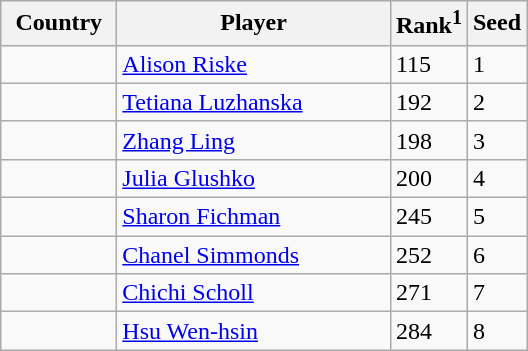<table class="sortable wikitable">
<tr>
<th style="width:70px;">Country</th>
<th style="width:175px;">Player</th>
<th>Rank<sup>1</sup></th>
<th>Seed</th>
</tr>
<tr>
<td></td>
<td><a href='#'>Alison Riske</a></td>
<td>115</td>
<td>1</td>
</tr>
<tr>
<td></td>
<td><a href='#'>Tetiana Luzhanska</a></td>
<td>192</td>
<td>2</td>
</tr>
<tr>
<td></td>
<td><a href='#'>Zhang Ling</a></td>
<td>198</td>
<td>3</td>
</tr>
<tr>
<td></td>
<td><a href='#'>Julia Glushko</a></td>
<td>200</td>
<td>4</td>
</tr>
<tr>
<td></td>
<td><a href='#'>Sharon Fichman</a></td>
<td>245</td>
<td>5</td>
</tr>
<tr>
<td></td>
<td><a href='#'>Chanel Simmonds</a></td>
<td>252</td>
<td>6</td>
</tr>
<tr>
<td></td>
<td><a href='#'>Chichi Scholl</a></td>
<td>271</td>
<td>7</td>
</tr>
<tr>
<td></td>
<td><a href='#'>Hsu Wen-hsin</a></td>
<td>284</td>
<td>8</td>
</tr>
</table>
